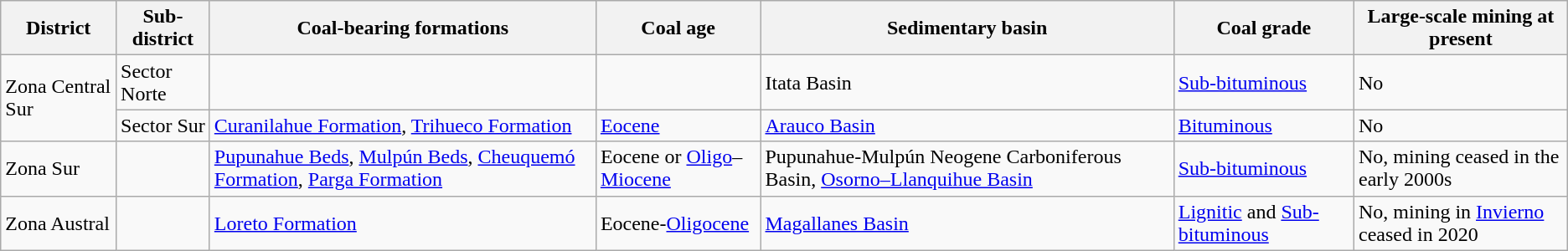<table class="wikitable">
<tr>
<th>District</th>
<th>Sub-district</th>
<th>Coal-bearing formations</th>
<th>Coal age</th>
<th>Sedimentary basin</th>
<th>Coal grade</th>
<th>Large-scale mining at present</th>
</tr>
<tr>
<td rowspan="2">Zona Central Sur</td>
<td>Sector Norte</td>
<td></td>
<td></td>
<td>Itata Basin</td>
<td><a href='#'>Sub-bituminous</a></td>
<td>No</td>
</tr>
<tr>
<td>Sector Sur</td>
<td><a href='#'>Curanilahue Formation</a>, <a href='#'>Trihueco Formation</a></td>
<td><a href='#'>Eocene</a></td>
<td><a href='#'>Arauco Basin</a></td>
<td><a href='#'>Bituminous</a></td>
<td>No</td>
</tr>
<tr>
<td>Zona Sur</td>
<td></td>
<td><a href='#'>Pupunahue Beds</a>, <a href='#'>Mulpún Beds</a>, <a href='#'>Cheuquemó Formation</a>, <a href='#'>Parga Formation</a></td>
<td>Eocene or <a href='#'>Oligo</a>–<a href='#'>Miocene</a></td>
<td>Pupunahue-Mulpún Neogene Carboniferous Basin, <a href='#'>Osorno–Llanquihue Basin</a></td>
<td><a href='#'>Sub-bituminous</a></td>
<td>No, mining ceased in the early 2000s</td>
</tr>
<tr>
<td>Zona Austral</td>
<td></td>
<td><a href='#'>Loreto Formation</a></td>
<td>Eocene-<a href='#'>Oligocene</a></td>
<td><a href='#'>Magallanes Basin</a></td>
<td><a href='#'>Lignitic</a> and <a href='#'>Sub-bituminous</a></td>
<td>No, mining in <a href='#'>Invierno</a> ceased in 2020</td>
</tr>
</table>
